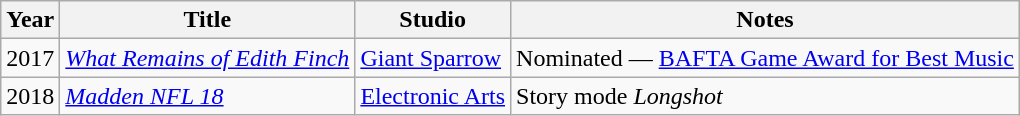<table class="wikitable">
<tr>
<th>Year</th>
<th>Title</th>
<th>Studio</th>
<th>Notes</th>
</tr>
<tr>
<td>2017</td>
<td><em><a href='#'>What Remains of Edith Finch</a></em></td>
<td><a href='#'>Giant Sparrow</a></td>
<td>Nominated — <a href='#'>BAFTA Game Award for Best Music</a></td>
</tr>
<tr>
<td>2018</td>
<td><em><a href='#'>Madden NFL 18</a></em></td>
<td><a href='#'>Electronic Arts</a></td>
<td>Story mode <em>Longshot</em></td>
</tr>
</table>
